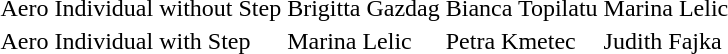<table>
<tr>
<td>Aero Individual without Step</td>
<td>Brigitta Gazdag </td>
<td>Bianca Topilatu </td>
<td>Marina Lelic </td>
</tr>
<tr>
<td>Aero Individual with Step</td>
<td>Marina Lelic </td>
<td>Petra Kmetec </td>
<td>Judith Fajka </td>
</tr>
<tr>
</tr>
</table>
